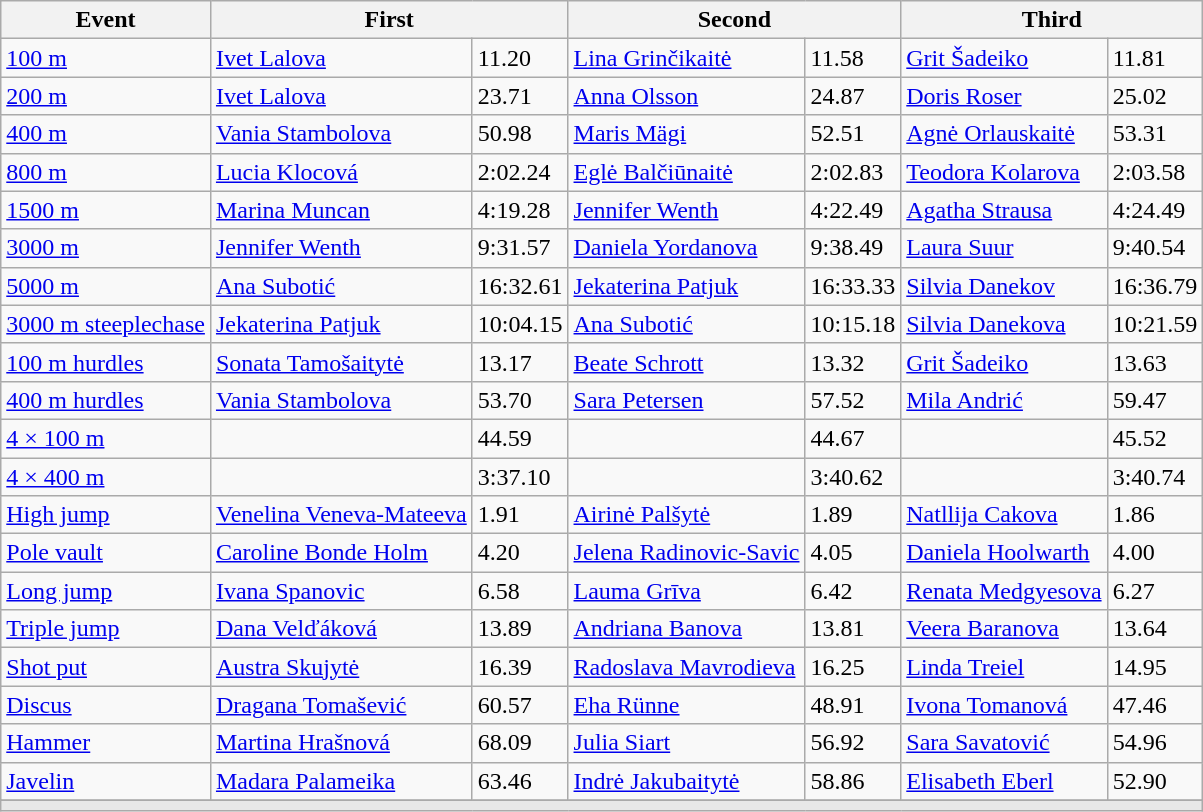<table class=wikitable>
<tr>
<th>Event</th>
<th colspan=2>First</th>
<th colspan=2>Second</th>
<th colspan=2>Third</th>
</tr>
<tr>
<td><a href='#'>100 m</a></td>
<td><a href='#'>Ivet Lalova</a> <br> </td>
<td>11.20</td>
<td><a href='#'>Lina Grinčikaitė</a> <br> </td>
<td>11.58</td>
<td><a href='#'>Grit Šadeiko</a> <br> </td>
<td>11.81</td>
</tr>
<tr>
<td><a href='#'>200 m</a></td>
<td><a href='#'>Ivet Lalova</a> <br> </td>
<td>23.71</td>
<td><a href='#'>Anna Olsson</a> <br> </td>
<td>24.87</td>
<td><a href='#'>Doris Roser</a> <br> </td>
<td>25.02</td>
</tr>
<tr>
<td><a href='#'>400 m</a></td>
<td><a href='#'>Vania Stambolova</a> <br> </td>
<td>50.98</td>
<td><a href='#'>Maris Mägi</a> <br> </td>
<td>52.51</td>
<td><a href='#'>Agnė Orlauskaitė</a> <br> </td>
<td>53.31</td>
</tr>
<tr>
<td><a href='#'>800 m</a></td>
<td><a href='#'>Lucia Klocová</a> <br> </td>
<td>2:02.24</td>
<td><a href='#'>Eglė Balčiūnaitė</a> <br> </td>
<td>2:02.83</td>
<td><a href='#'>Teodora Kolarova</a> <br> </td>
<td>2:03.58</td>
</tr>
<tr>
<td><a href='#'>1500 m</a></td>
<td><a href='#'>Marina Muncan</a> <br> </td>
<td>4:19.28</td>
<td><a href='#'>Jennifer Wenth</a> <br> </td>
<td>4:22.49</td>
<td><a href='#'>Agatha Strausa</a> <br> </td>
<td>4:24.49</td>
</tr>
<tr>
<td><a href='#'>3000 m</a></td>
<td><a href='#'>Jennifer Wenth</a> <br> </td>
<td>9:31.57</td>
<td><a href='#'>Daniela Yordanova</a> <br> </td>
<td>9:38.49</td>
<td><a href='#'>Laura Suur</a> <br> </td>
<td>9:40.54</td>
</tr>
<tr>
<td><a href='#'>5000 m</a></td>
<td><a href='#'>Ana Subotić</a> <br> </td>
<td>16:32.61</td>
<td><a href='#'>Jekaterina Patjuk</a> <br> </td>
<td>16:33.33</td>
<td><a href='#'>Silvia Danekov</a> <br> </td>
<td>16:36.79</td>
</tr>
<tr>
<td><a href='#'>3000 m steeplechase</a></td>
<td><a href='#'>Jekaterina Patjuk</a> <br> </td>
<td>10:04.15</td>
<td><a href='#'>Ana Subotić</a> <br> </td>
<td>10:15.18</td>
<td><a href='#'>Silvia Danekova</a> <br> </td>
<td>10:21.59</td>
</tr>
<tr>
<td><a href='#'>100 m hurdles</a></td>
<td><a href='#'>Sonata Tamošaitytė</a> <br> </td>
<td>13.17</td>
<td><a href='#'>Beate Schrott</a> <br> </td>
<td>13.32</td>
<td><a href='#'>Grit Šadeiko</a> <br> </td>
<td>13.63</td>
</tr>
<tr>
<td><a href='#'>400 m hurdles</a></td>
<td><a href='#'>Vania Stambolova</a> <br> </td>
<td>53.70</td>
<td><a href='#'>Sara Petersen</a> <br> </td>
<td>57.52</td>
<td><a href='#'>Mila Andrić</a> <br> </td>
<td>59.47</td>
</tr>
<tr>
<td><a href='#'>4 × 100 m</a></td>
<td></td>
<td>44.59</td>
<td></td>
<td>44.67</td>
<td></td>
<td>45.52</td>
</tr>
<tr>
<td><a href='#'>4 × 400 m</a></td>
<td></td>
<td>3:37.10</td>
<td></td>
<td>3:40.62</td>
<td></td>
<td>3:40.74</td>
</tr>
<tr>
<td><a href='#'>High jump</a></td>
<td><a href='#'>Venelina Veneva-Mateeva</a> <br> </td>
<td>1.91</td>
<td><a href='#'>Airinė Palšytė</a> <br> </td>
<td>1.89</td>
<td><a href='#'>Natllija Cakova</a> <br> </td>
<td>1.86</td>
</tr>
<tr>
<td><a href='#'>Pole vault</a></td>
<td><a href='#'>Caroline Bonde Holm</a> <br> </td>
<td>4.20</td>
<td><a href='#'>Jelena Radinovic-Savic</a> <br> </td>
<td>4.05</td>
<td><a href='#'>Daniela Hoolwarth</a> <br> </td>
<td>4.00</td>
</tr>
<tr>
<td><a href='#'>Long jump</a></td>
<td><a href='#'>Ivana Spanovic</a> <br> </td>
<td>6.58</td>
<td><a href='#'>Lauma Grīva</a> <br> </td>
<td>6.42</td>
<td><a href='#'>Renata Medgyesova</a> <br> </td>
<td>6.27</td>
</tr>
<tr>
<td><a href='#'>Triple jump</a></td>
<td><a href='#'>Dana Velďáková</a> <br> </td>
<td>13.89</td>
<td><a href='#'>Andriana Banova</a> <br> </td>
<td>13.81</td>
<td><a href='#'>Veera Baranova</a> <br> </td>
<td>13.64</td>
</tr>
<tr>
<td><a href='#'>Shot put</a></td>
<td><a href='#'>Austra Skujytė</a> <br> </td>
<td>16.39</td>
<td><a href='#'>Radoslava Mavrodieva</a> <br> </td>
<td>16.25</td>
<td><a href='#'>Linda Treiel</a> <br> </td>
<td>14.95</td>
</tr>
<tr>
<td><a href='#'>Discus</a></td>
<td><a href='#'>Dragana Tomašević</a> <br> </td>
<td>60.57</td>
<td><a href='#'>Eha Rünne</a> <br> </td>
<td>48.91</td>
<td><a href='#'>Ivona Tomanová</a> <br> </td>
<td>47.46</td>
</tr>
<tr>
<td><a href='#'>Hammer</a></td>
<td><a href='#'>Martina Hrašnová</a> <br> </td>
<td>68.09</td>
<td><a href='#'>Julia Siart</a> <br> </td>
<td>56.92</td>
<td><a href='#'>Sara Savatović</a> <br> </td>
<td>54.96</td>
</tr>
<tr>
<td><a href='#'>Javelin</a></td>
<td><a href='#'>Madara Palameika</a> <br> </td>
<td>63.46</td>
<td><a href='#'>Indrė Jakubaitytė</a> <br> </td>
<td>58.86</td>
<td><a href='#'>Elisabeth Eberl</a> <br> </td>
<td>52.90</td>
</tr>
<tr>
</tr>
<tr bgcolor= e8e8e8>
<td colspan=7></td>
</tr>
</table>
